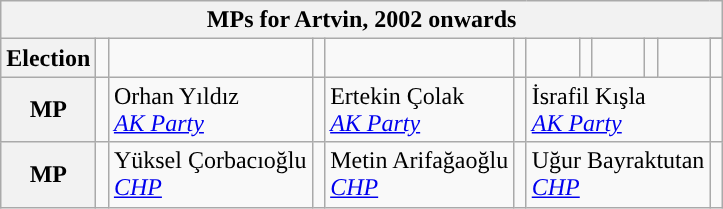<table class="wikitable">
<tr>
<th colspan = 12>MPs for Artvin, 2002 onwards</th>
</tr>
<tr>
<th rowspan = 2>Election</th>
<td rowspan="2" style="width:1px;"></td>
<td rowspan = 2></td>
<td rowspan="2" style="width:1px;"></td>
<td rowspan = 2></td>
<td rowspan="2" style="width:1px;"></td>
<td rowspan = 2></td>
<td rowspan="2" style="width:1px;"></td>
<td rowspan = 2></td>
<td rowspan="2" style="width:1px;"></td>
<td rowspan = 2></td>
</tr>
<tr>
<td></td>
</tr>
<tr>
<th>MP</th>
<td width=1px style="background-color: "></td>
<td colspan = 1>Orhan Yıldız<br><em><a href='#'>AK Party</a></em></td>
<td width=1px style="background-color: "></td>
<td colspan = 1>Ertekin Çolak<br><em><a href='#'>AK Party</a></em></td>
<td width=1px style="background-color: "></td>
<td colspan = 5>İsrafil Kışla<br><em><a href='#'>AK Party</a></em></td>
<td width=1px style="background-color: "></td>
</tr>
<tr>
<th>MP</th>
<td width=1px style="background-color: "></td>
<td colspan = 1>Yüksel Çorbacıoğlu<br><em><a href='#'>CHP</a></em></td>
<td width=1px style="background-color: "></td>
<td colspan = 1>Metin Arifağaoğlu<br><em><a href='#'>CHP</a></em></td>
<td width=1px style="background-color: "></td>
<td colspan = 5>Uğur Bayraktutan<br><em><a href='#'>CHP</a></em></td>
<td width=1px style="background-color: "></td>
</tr>
</table>
